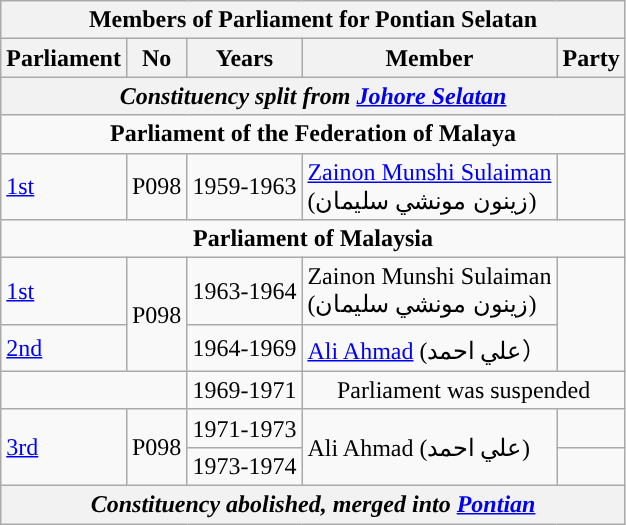<table class=wikitable>
<tr>
<th colspan="5">Members of Parliament for Pontian Selatan</th>
</tr>
<tr>
<th>Parliament</th>
<th>No</th>
<th>Years</th>
<th>Member</th>
<th>Party</th>
</tr>
<tr>
<th colspan="5" align="center"><em>Constituency split from <a href='#'>Johore Selatan</a></em></th>
</tr>
<tr>
<td colspan="5" align="center"><strong>Parliament of the Federation of Malaya</strong></td>
</tr>
<tr>
<td><a href='#'>1st</a></td>
<td>P098</td>
<td>1959-1963</td>
<td><a href='#'>Zainon Munshi Sulaiman</a> <br> (زينون مونشي سليمان)</td>
<td></td>
</tr>
<tr>
<td colspan="5" align="center"><strong>Parliament of Malaysia</strong></td>
</tr>
<tr>
<td><a href='#'>1st</a></td>
<td rowspan="2">P098</td>
<td>1963-1964</td>
<td>Zainon Munshi Sulaiman <br> (زينون مونشي سليمان)</td>
<td rowspan=2></td>
</tr>
<tr>
<td><a href='#'>2nd</a></td>
<td>1964-1969</td>
<td><a href='#'>Ali Ahmad</a> (علي احمد）</td>
</tr>
<tr>
<td colspan="2"></td>
<td>1969-1971</td>
<td colspan=2 align=center>Parliament was suspended</td>
</tr>
<tr>
<td rowspan=2><a href='#'>3rd</a></td>
<td rowspan="2">P098</td>
<td>1971-1973</td>
<td rowspan=2>Ali Ahmad (علي احمد)</td>
<td></td>
</tr>
<tr>
<td>1973-1974</td>
<td></td>
</tr>
<tr>
<th colspan="5" align="center"><em>Constituency abolished, merged into <a href='#'>Pontian</a></em></th>
</tr>
</table>
